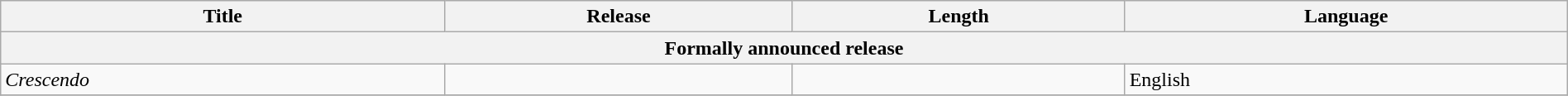<table class="wikitable sortable" style="width:100%;">
<tr>
<th>Title</th>
<th>Release</th>
<th>Length</th>
<th>Language</th>
</tr>
<tr>
<th colspan="4">Formally announced release </th>
</tr>
<tr>
<td><em>Crescendo</em></td>
<td></td>
<td></td>
<td>English</td>
</tr>
<tr>
</tr>
</table>
